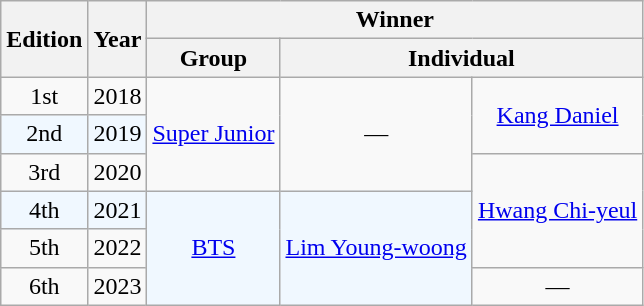<table class="wikitable" style="text-align:center">
<tr>
<th rowspan="2">Edition</th>
<th rowspan="2">Year</th>
<th colspan="3">Winner</th>
</tr>
<tr>
<th>Group</th>
<th colspan="2">Individual</th>
</tr>
<tr>
<td>1st</td>
<td>2018</td>
<td rowspan="3"><a href='#'>Super Junior</a></td>
<td rowspan="3">—</td>
<td rowspan="2"><a href='#'>Kang Daniel</a></td>
</tr>
<tr style="background:#f0f8ff;">
<td>2nd</td>
<td>2019</td>
</tr>
<tr>
<td>3rd</td>
<td>2020</td>
<td rowspan="3"><a href='#'>Hwang Chi-yeul</a></td>
</tr>
<tr style="background:#f0f8ff;">
<td>4th</td>
<td>2021</td>
<td rowspan="3"><a href='#'>BTS</a></td>
<td rowspan="3"><a href='#'>Lim Young-woong</a></td>
</tr>
<tr>
<td>5th</td>
<td>2022</td>
</tr>
<tr>
<td>6th</td>
<td>2023</td>
<td>—</td>
</tr>
</table>
